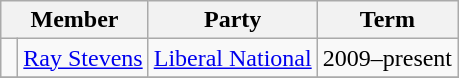<table class="wikitable">
<tr>
<th colspan="2">Member</th>
<th>Party</th>
<th>Term</th>
</tr>
<tr>
<td> </td>
<td><a href='#'>Ray Stevens</a></td>
<td><a href='#'>Liberal National</a></td>
<td>2009–present</td>
</tr>
<tr>
</tr>
</table>
